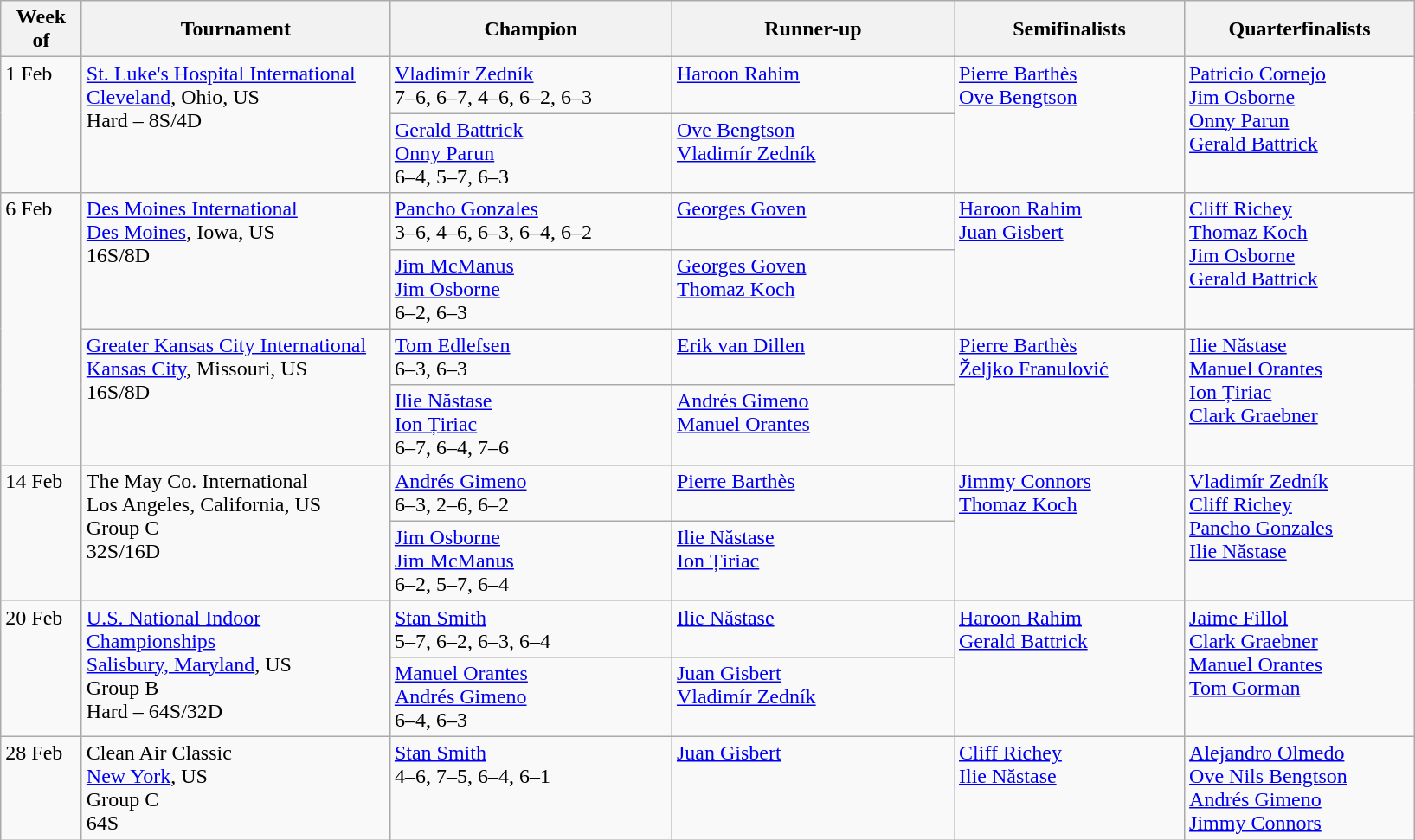<table class="wikitable">
<tr>
<th style="width:55px;">Week of</th>
<th style="width:230px;">Tournament</th>
<th style="width:210px;">Champion</th>
<th style="width:210px;">Runner-up</th>
<th style="width:170px;">Semifinalists</th>
<th style="width:170px;">Quarterfinalists</th>
</tr>
<tr valign=top>
<td rowspan=2>1 Feb</td>
<td rowspan=2><a href='#'>St. Luke's Hospital International</a> <br> <a href='#'>Cleveland</a>, Ohio, US <br> Hard – 8S/4D</td>
<td> <a href='#'>Vladimír Zedník</a> <br> 7–6, 6–7, 4–6, 6–2, 6–3</td>
<td> <a href='#'>Haroon Rahim</a></td>
<td rowspan=2> <a href='#'>Pierre Barthès</a> <br>  <a href='#'>Ove Bengtson</a></td>
<td rowspan=2> <a href='#'>Patricio Cornejo</a> <br>  <a href='#'>Jim Osborne</a> <br>  <a href='#'>Onny Parun</a> <br>  <a href='#'>Gerald Battrick</a></td>
</tr>
<tr valign=top>
<td> <a href='#'>Gerald Battrick</a> <br>  <a href='#'>Onny Parun</a> <br> 6–4, 5–7, 6–3</td>
<td> <a href='#'>Ove Bengtson</a> <br>  <a href='#'>Vladimír Zedník</a></td>
</tr>
<tr valign=top>
<td rowspan=4>6 Feb</td>
<td rowspan=2><a href='#'>Des Moines International</a> <br> <a href='#'>Des Moines</a>, Iowa, US<br> 16S/8D</td>
<td> <a href='#'>Pancho Gonzales</a> <br> 3–6, 4–6, 6–3, 6–4, 6–2</td>
<td> <a href='#'>Georges Goven</a></td>
<td rowspan=2> <a href='#'>Haroon Rahim</a> <br>  <a href='#'>Juan Gisbert</a></td>
<td rowspan=2> <a href='#'>Cliff Richey</a> <br>  <a href='#'>Thomaz Koch</a> <br>  <a href='#'>Jim Osborne</a> <br>  <a href='#'>Gerald Battrick</a></td>
</tr>
<tr valign=top>
<td> <a href='#'>Jim McManus</a> <br>  <a href='#'>Jim Osborne</a> <br> 6–2, 6–3</td>
<td> <a href='#'>Georges Goven</a> <br>  <a href='#'>Thomaz Koch</a></td>
</tr>
<tr valign=top>
<td rowspan=2><a href='#'>Greater Kansas City International</a> <br> <a href='#'>Kansas City</a>, Missouri, US  <br> 16S/8D</td>
<td> <a href='#'>Tom Edlefsen</a> <br> 6–3, 6–3</td>
<td> <a href='#'>Erik van Dillen</a></td>
<td rowspan=2> <a href='#'>Pierre Barthès</a> <br>  <a href='#'>Željko Franulović</a></td>
<td rowspan=2> <a href='#'>Ilie Năstase</a> <br>  <a href='#'>Manuel Orantes</a> <br>  <a href='#'>Ion Țiriac</a> <br>  <a href='#'>Clark Graebner</a></td>
</tr>
<tr valign=top>
<td> <a href='#'>Ilie Năstase</a> <br>  <a href='#'>Ion Țiriac</a> <br> 6–7, 6–4, 7–6</td>
<td> <a href='#'>Andrés Gimeno</a> <br>  <a href='#'>Manuel Orantes</a></td>
</tr>
<tr valign=top>
<td rowspan=2>14 Feb</td>
<td rowspan=2>The May Co. International <br> Los Angeles, California, US <br> Group C <br> 32S/16D</td>
<td> <a href='#'>Andrés Gimeno</a> <br> 6–3, 2–6, 6–2</td>
<td> <a href='#'>Pierre Barthès</a></td>
<td rowspan=2> <a href='#'>Jimmy Connors</a> <br>  <a href='#'>Thomaz Koch</a></td>
<td rowspan=2> <a href='#'>Vladimír Zedník</a> <br>  <a href='#'>Cliff Richey</a> <br>  <a href='#'>Pancho Gonzales</a> <br>  <a href='#'>Ilie Năstase</a></td>
</tr>
<tr valign=top>
<td> <a href='#'>Jim Osborne</a> <br>  <a href='#'>Jim McManus</a> <br> 6–2, 5–7, 6–4</td>
<td> <a href='#'>Ilie Năstase</a> <br>  <a href='#'>Ion Țiriac</a></td>
</tr>
<tr valign=top>
<td rowspan=2>20 Feb</td>
<td rowspan="2"><a href='#'>U.S. National Indoor Championships</a> <br><a href='#'>Salisbury, Maryland</a>, US<br> Group B <br> Hard – 64S/32D</td>
<td> <a href='#'>Stan Smith</a> <br> 5–7, 6–2, 6–3, 6–4</td>
<td> <a href='#'>Ilie Năstase</a></td>
<td rowspan=2> <a href='#'>Haroon Rahim</a> <br>  <a href='#'>Gerald Battrick</a></td>
<td rowspan=2> <a href='#'>Jaime Fillol</a> <br>  <a href='#'>Clark Graebner</a> <br>  <a href='#'>Manuel Orantes</a> <br>  <a href='#'>Tom Gorman</a></td>
</tr>
<tr valign=top>
<td> <a href='#'>Manuel Orantes</a> <br>  <a href='#'>Andrés Gimeno</a> <br> 6–4, 6–3</td>
<td> <a href='#'>Juan Gisbert</a> <br>  <a href='#'>Vladimír Zedník</a></td>
</tr>
<tr valign=top>
<td>28 Feb</td>
<td>Clean Air Classic<br><a href='#'>New York</a>, US <br> Group C <br> 64S</td>
<td> <a href='#'>Stan Smith</a> <br> 4–6, 7–5, 6–4, 6–1</td>
<td> <a href='#'>Juan Gisbert</a></td>
<td> <a href='#'>Cliff Richey</a> <br>  <a href='#'>Ilie Năstase</a></td>
<td> <a href='#'>Alejandro Olmedo</a> <br>  <a href='#'>Ove Nils Bengtson</a> <br>  <a href='#'>Andrés Gimeno</a> <br>  <a href='#'>Jimmy Connors</a></td>
</tr>
</table>
